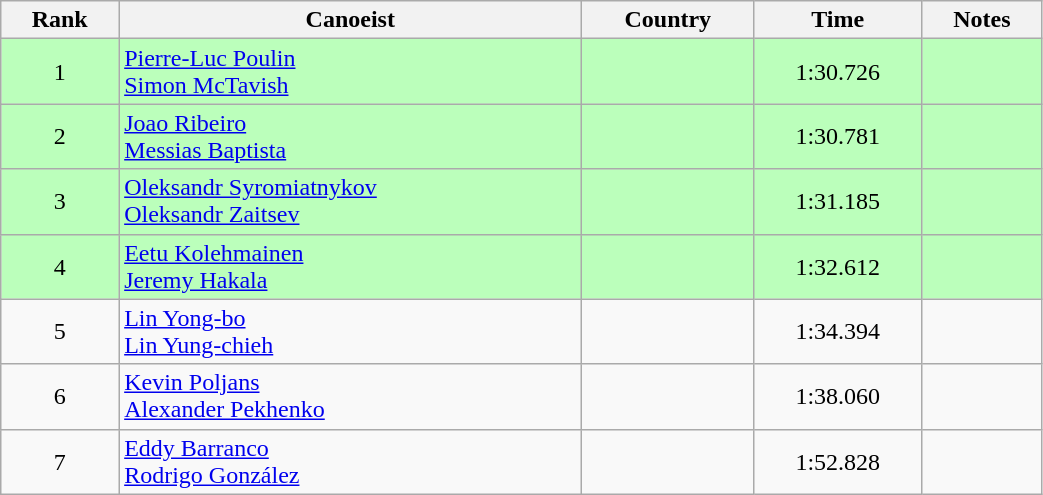<table class="wikitable" style="text-align:center;width: 55%">
<tr>
<th>Rank</th>
<th>Canoeist</th>
<th>Country</th>
<th>Time</th>
<th>Notes</th>
</tr>
<tr bgcolor=bbffbb>
<td>1</td>
<td align="left"><a href='#'>Pierre-Luc Poulin</a><br><a href='#'>Simon McTavish</a></td>
<td align="left"></td>
<td>1:30.726</td>
<td></td>
</tr>
<tr bgcolor=bbffbb>
<td>2</td>
<td align="left"><a href='#'>Joao Ribeiro</a><br><a href='#'>Messias Baptista</a></td>
<td align="left"></td>
<td>1:30.781</td>
<td></td>
</tr>
<tr bgcolor=bbffbb>
<td>3</td>
<td align="left"><a href='#'>Oleksandr Syromiatnykov</a><br><a href='#'>Oleksandr Zaitsev</a></td>
<td align="left"></td>
<td>1:31.185</td>
<td></td>
</tr>
<tr bgcolor=bbffbb>
<td>4</td>
<td align="left"><a href='#'>Eetu Kolehmainen</a><br><a href='#'>Jeremy Hakala</a></td>
<td align="left"></td>
<td>1:32.612</td>
<td></td>
</tr>
<tr>
<td>5</td>
<td align="left"><a href='#'>Lin Yong-bo</a><br><a href='#'>Lin Yung-chieh</a></td>
<td align="left"></td>
<td>1:34.394</td>
<td></td>
</tr>
<tr>
<td>6</td>
<td align="left"><a href='#'>Kevin Poljans</a><br><a href='#'>Alexander Pekhenko</a></td>
<td align="left"></td>
<td>1:38.060</td>
<td></td>
</tr>
<tr>
<td>7</td>
<td align="left"><a href='#'>Eddy Barranco</a><br><a href='#'>Rodrigo González</a></td>
<td align="left"></td>
<td>1:52.828</td>
<td></td>
</tr>
</table>
